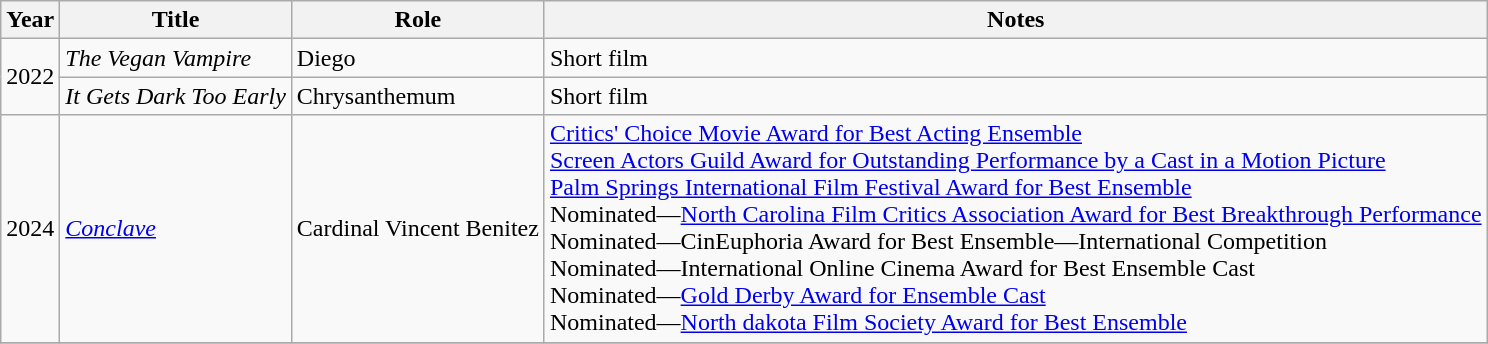<table class="wikitable">
<tr>
<th>Year</th>
<th>Title</th>
<th>Role</th>
<th>Notes</th>
</tr>
<tr>
<td rowspan=2>2022</td>
<td><em>The Vegan Vampire</em></td>
<td>Diego</td>
<td>Short film</td>
</tr>
<tr>
<td><em>It Gets Dark Too Early</em></td>
<td>Chrysanthemum</td>
<td>Short film</td>
</tr>
<tr>
<td>2024</td>
<td><em><a href='#'>Conclave</a></em></td>
<td>Cardinal Vincent Benitez</td>
<td><a href='#'>Critics' Choice Movie Award for Best Acting Ensemble</a><br><a href='#'>Screen Actors Guild Award for Outstanding Performance by a Cast in a Motion Picture</a><br><a href='#'>Palm Springs International Film Festival Award for Best Ensemble</a><br>Nominated—<a href='#'>North Carolina Film Critics Association Award for Best Breakthrough Performance</a><br>Nominated—CinEuphoria Award for Best Ensemble—International Competition <br>Nominated—International Online Cinema Award for Best Ensemble Cast<br>Nominated—<a href='#'>Gold Derby Award for Ensemble Cast</a><br>Nominated—<a href='#'>North dakota Film Society Award for Best Ensemble</a></td>
</tr>
<tr>
</tr>
</table>
